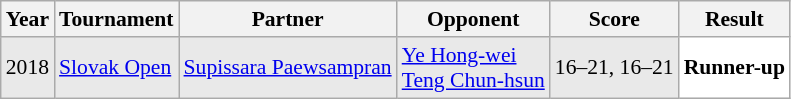<table class="sortable wikitable" style="font-size: 90%;">
<tr>
<th>Year</th>
<th>Tournament</th>
<th>Partner</th>
<th>Opponent</th>
<th>Score</th>
<th>Result</th>
</tr>
<tr style="background:#E9E9E9">
<td align="center">2018</td>
<td align="left"><a href='#'>Slovak Open</a></td>
<td align="left"> <a href='#'>Supissara Paewsampran</a></td>
<td align="left"> <a href='#'>Ye Hong-wei</a> <br>  <a href='#'>Teng Chun-hsun</a></td>
<td align="left">16–21, 16–21</td>
<td style="text-align:left; background:white"> <strong>Runner-up</strong></td>
</tr>
</table>
